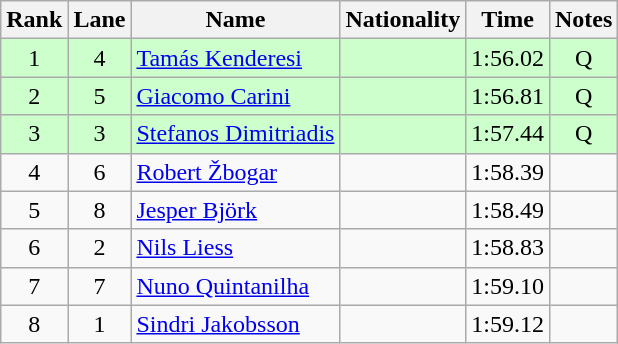<table class="wikitable sortable" style="text-align:center">
<tr>
<th>Rank</th>
<th>Lane</th>
<th>Name</th>
<th>Nationality</th>
<th>Time</th>
<th>Notes</th>
</tr>
<tr bgcolor=ccffcc>
<td>1</td>
<td>4</td>
<td align=left><a href='#'>Tamás Kenderesi</a></td>
<td align=left></td>
<td>1:56.02</td>
<td>Q</td>
</tr>
<tr bgcolor=ccffcc>
<td>2</td>
<td>5</td>
<td align=left><a href='#'>Giacomo Carini</a></td>
<td align=left></td>
<td>1:56.81</td>
<td>Q</td>
</tr>
<tr bgcolor=ccffcc>
<td>3</td>
<td>3</td>
<td align=left><a href='#'>Stefanos Dimitriadis</a></td>
<td align=left></td>
<td>1:57.44</td>
<td>Q</td>
</tr>
<tr>
<td>4</td>
<td>6</td>
<td align=left><a href='#'>Robert Žbogar</a></td>
<td align=left></td>
<td>1:58.39</td>
<td></td>
</tr>
<tr>
<td>5</td>
<td>8</td>
<td align=left><a href='#'>Jesper Björk</a></td>
<td align=left></td>
<td>1:58.49</td>
<td></td>
</tr>
<tr>
<td>6</td>
<td>2</td>
<td align=left><a href='#'>Nils Liess</a></td>
<td align=left></td>
<td>1:58.83</td>
<td></td>
</tr>
<tr>
<td>7</td>
<td>7</td>
<td align=left><a href='#'>Nuno Quintanilha</a></td>
<td align=left></td>
<td>1:59.10</td>
<td></td>
</tr>
<tr>
<td>8</td>
<td>1</td>
<td align=left><a href='#'>Sindri Jakobsson</a></td>
<td align=left></td>
<td>1:59.12</td>
<td></td>
</tr>
</table>
